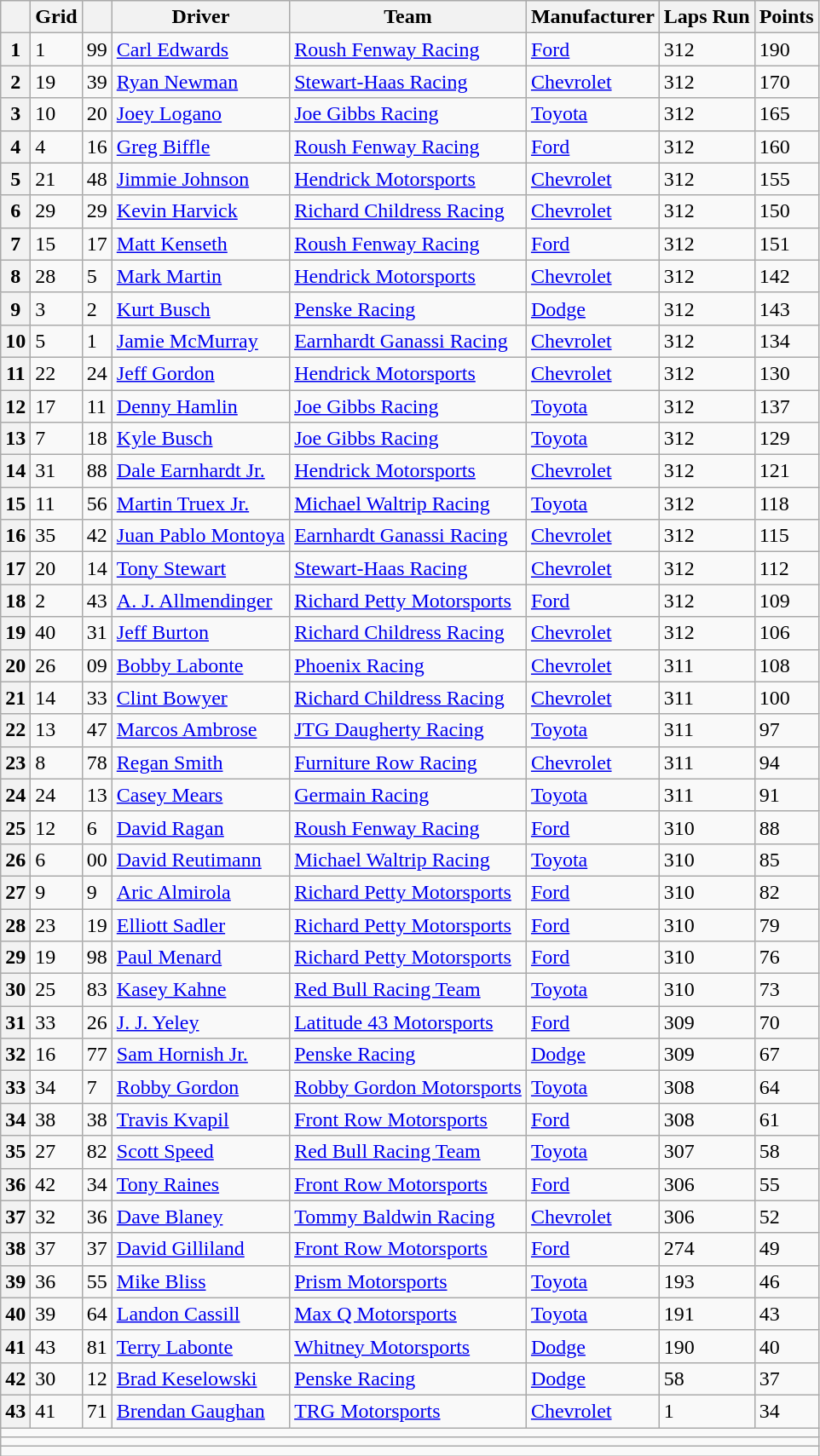<table class="wikitable" border="1">
<tr>
<th scope="col"></th>
<th scope="col">Grid</th>
<th scope="col"></th>
<th scope="col">Driver</th>
<th scope="col">Team</th>
<th scope="col">Manufacturer</th>
<th scope="col">Laps Run</th>
<th scope="col">Points</th>
</tr>
<tr>
<th scope="row">1</th>
<td>1</td>
<td>99</td>
<td><a href='#'>Carl Edwards</a></td>
<td><a href='#'>Roush Fenway Racing</a></td>
<td><a href='#'>Ford</a></td>
<td>312</td>
<td>190</td>
</tr>
<tr>
<th scope="row">2</th>
<td>19</td>
<td>39</td>
<td><a href='#'>Ryan Newman</a></td>
<td><a href='#'>Stewart-Haas Racing</a></td>
<td><a href='#'>Chevrolet</a></td>
<td>312</td>
<td>170</td>
</tr>
<tr>
<th scope="row">3</th>
<td>10</td>
<td>20</td>
<td><a href='#'>Joey Logano</a></td>
<td><a href='#'>Joe Gibbs Racing</a></td>
<td><a href='#'>Toyota</a></td>
<td>312</td>
<td>165</td>
</tr>
<tr>
<th scope="row">4</th>
<td>4</td>
<td>16</td>
<td><a href='#'>Greg Biffle</a></td>
<td><a href='#'>Roush Fenway Racing</a></td>
<td><a href='#'>Ford</a></td>
<td>312</td>
<td>160</td>
</tr>
<tr>
<th scope="row">5</th>
<td>21</td>
<td>48</td>
<td><a href='#'>Jimmie Johnson</a></td>
<td><a href='#'>Hendrick Motorsports</a></td>
<td><a href='#'>Chevrolet</a></td>
<td>312</td>
<td>155</td>
</tr>
<tr>
<th scope="row">6</th>
<td>29</td>
<td>29</td>
<td><a href='#'>Kevin Harvick</a></td>
<td><a href='#'>Richard Childress Racing</a></td>
<td><a href='#'>Chevrolet</a></td>
<td>312</td>
<td>150</td>
</tr>
<tr>
<th scope="row">7</th>
<td>15</td>
<td>17</td>
<td><a href='#'>Matt Kenseth</a></td>
<td><a href='#'>Roush Fenway Racing</a></td>
<td><a href='#'>Ford</a></td>
<td>312</td>
<td>151</td>
</tr>
<tr>
<th scope="row">8</th>
<td>28</td>
<td>5</td>
<td><a href='#'>Mark Martin</a></td>
<td><a href='#'>Hendrick Motorsports</a></td>
<td><a href='#'>Chevrolet</a></td>
<td>312</td>
<td>142</td>
</tr>
<tr>
<th scope="row">9</th>
<td>3</td>
<td>2</td>
<td><a href='#'>Kurt Busch</a></td>
<td><a href='#'>Penske Racing</a></td>
<td><a href='#'>Dodge</a></td>
<td>312</td>
<td>143</td>
</tr>
<tr>
<th scope="row">10</th>
<td>5</td>
<td>1</td>
<td><a href='#'>Jamie McMurray</a></td>
<td><a href='#'>Earnhardt Ganassi Racing</a></td>
<td><a href='#'>Chevrolet</a></td>
<td>312</td>
<td>134</td>
</tr>
<tr>
<th scope="row">11</th>
<td>22</td>
<td>24</td>
<td><a href='#'>Jeff Gordon</a></td>
<td><a href='#'>Hendrick Motorsports</a></td>
<td><a href='#'>Chevrolet</a></td>
<td>312</td>
<td>130</td>
</tr>
<tr>
<th scope="row">12</th>
<td>17</td>
<td>11</td>
<td><a href='#'>Denny Hamlin</a></td>
<td><a href='#'>Joe Gibbs Racing</a></td>
<td><a href='#'>Toyota</a></td>
<td>312</td>
<td>137</td>
</tr>
<tr>
<th scope="row">13</th>
<td>7</td>
<td>18</td>
<td><a href='#'>Kyle Busch</a></td>
<td><a href='#'>Joe Gibbs Racing</a></td>
<td><a href='#'>Toyota</a></td>
<td>312</td>
<td>129</td>
</tr>
<tr>
<th scope="row">14</th>
<td>31</td>
<td>88</td>
<td><a href='#'>Dale Earnhardt Jr.</a></td>
<td><a href='#'>Hendrick Motorsports</a></td>
<td><a href='#'>Chevrolet</a></td>
<td>312</td>
<td>121</td>
</tr>
<tr>
<th scope="row">15</th>
<td>11</td>
<td>56</td>
<td><a href='#'>Martin Truex Jr.</a></td>
<td><a href='#'>Michael Waltrip Racing</a></td>
<td><a href='#'>Toyota</a></td>
<td>312</td>
<td>118</td>
</tr>
<tr>
<th scope="row">16</th>
<td>35</td>
<td>42</td>
<td><a href='#'>Juan Pablo Montoya</a></td>
<td><a href='#'>Earnhardt Ganassi Racing</a></td>
<td><a href='#'>Chevrolet</a></td>
<td>312</td>
<td>115</td>
</tr>
<tr>
<th scope="row">17</th>
<td>20</td>
<td>14</td>
<td><a href='#'>Tony Stewart</a></td>
<td><a href='#'>Stewart-Haas Racing</a></td>
<td><a href='#'>Chevrolet</a></td>
<td>312</td>
<td>112</td>
</tr>
<tr>
<th scope="row">18</th>
<td>2</td>
<td>43</td>
<td><a href='#'>A. J. Allmendinger</a></td>
<td><a href='#'>Richard Petty Motorsports</a></td>
<td><a href='#'>Ford</a></td>
<td>312</td>
<td>109</td>
</tr>
<tr>
<th scope="row">19</th>
<td>40</td>
<td>31</td>
<td><a href='#'>Jeff Burton</a></td>
<td><a href='#'>Richard Childress Racing</a></td>
<td><a href='#'>Chevrolet</a></td>
<td>312</td>
<td>106</td>
</tr>
<tr>
<th scope="row">20</th>
<td>26</td>
<td>09</td>
<td><a href='#'>Bobby Labonte</a></td>
<td><a href='#'>Phoenix Racing</a></td>
<td><a href='#'>Chevrolet</a></td>
<td>311</td>
<td>108</td>
</tr>
<tr>
<th scope="row">21</th>
<td>14</td>
<td>33</td>
<td><a href='#'>Clint Bowyer</a></td>
<td><a href='#'>Richard Childress Racing</a></td>
<td><a href='#'>Chevrolet</a></td>
<td>311</td>
<td>100</td>
</tr>
<tr>
<th scope="row">22</th>
<td>13</td>
<td>47</td>
<td><a href='#'>Marcos Ambrose</a></td>
<td><a href='#'>JTG Daugherty Racing</a></td>
<td><a href='#'>Toyota</a></td>
<td>311</td>
<td>97</td>
</tr>
<tr>
<th scope="row">23</th>
<td>8</td>
<td>78</td>
<td><a href='#'>Regan Smith</a></td>
<td><a href='#'>Furniture Row Racing</a></td>
<td><a href='#'>Chevrolet</a></td>
<td>311</td>
<td>94</td>
</tr>
<tr>
<th scope="row">24</th>
<td>24</td>
<td>13</td>
<td><a href='#'>Casey Mears</a></td>
<td><a href='#'>Germain Racing</a></td>
<td><a href='#'>Toyota</a></td>
<td>311</td>
<td>91</td>
</tr>
<tr>
<th scope="row">25</th>
<td>12</td>
<td>6</td>
<td><a href='#'>David Ragan</a></td>
<td><a href='#'>Roush Fenway Racing</a></td>
<td><a href='#'>Ford</a></td>
<td>310</td>
<td>88</td>
</tr>
<tr>
<th scope="row">26</th>
<td>6</td>
<td>00</td>
<td><a href='#'>David Reutimann</a></td>
<td><a href='#'>Michael Waltrip Racing</a></td>
<td><a href='#'>Toyota</a></td>
<td>310</td>
<td>85</td>
</tr>
<tr>
<th scope="row">27</th>
<td>9</td>
<td>9</td>
<td><a href='#'>Aric Almirola</a></td>
<td><a href='#'>Richard Petty Motorsports</a></td>
<td><a href='#'>Ford</a></td>
<td>310</td>
<td>82</td>
</tr>
<tr>
<th scope="row">28</th>
<td>23</td>
<td>19</td>
<td><a href='#'>Elliott Sadler</a></td>
<td><a href='#'>Richard Petty Motorsports</a></td>
<td><a href='#'>Ford</a></td>
<td>310</td>
<td>79</td>
</tr>
<tr>
<th scope="row">29</th>
<td>19</td>
<td>98</td>
<td><a href='#'>Paul Menard</a></td>
<td><a href='#'>Richard Petty Motorsports</a></td>
<td><a href='#'>Ford</a></td>
<td>310</td>
<td>76</td>
</tr>
<tr>
<th scope="row">30</th>
<td>25</td>
<td>83</td>
<td><a href='#'>Kasey Kahne</a></td>
<td><a href='#'>Red Bull Racing Team</a></td>
<td><a href='#'>Toyota</a></td>
<td>310</td>
<td>73</td>
</tr>
<tr>
<th scope="row">31</th>
<td>33</td>
<td>26</td>
<td><a href='#'>J. J. Yeley</a></td>
<td><a href='#'>Latitude 43 Motorsports</a></td>
<td><a href='#'>Ford</a></td>
<td>309</td>
<td>70</td>
</tr>
<tr>
<th scope="row">32</th>
<td>16</td>
<td>77</td>
<td><a href='#'>Sam Hornish Jr.</a></td>
<td><a href='#'>Penske Racing</a></td>
<td><a href='#'>Dodge</a></td>
<td>309</td>
<td>67</td>
</tr>
<tr>
<th scope="row">33</th>
<td>34</td>
<td>7</td>
<td><a href='#'>Robby Gordon</a></td>
<td><a href='#'>Robby Gordon Motorsports</a></td>
<td><a href='#'>Toyota</a></td>
<td>308</td>
<td>64</td>
</tr>
<tr>
<th scope="row">34</th>
<td>38</td>
<td>38</td>
<td><a href='#'>Travis Kvapil</a></td>
<td><a href='#'>Front Row Motorsports</a></td>
<td><a href='#'>Ford</a></td>
<td>308</td>
<td>61</td>
</tr>
<tr>
<th scope="row">35</th>
<td>27</td>
<td>82</td>
<td><a href='#'>Scott Speed</a></td>
<td><a href='#'>Red Bull Racing Team</a></td>
<td><a href='#'>Toyota</a></td>
<td>307</td>
<td>58</td>
</tr>
<tr>
<th scope="row">36</th>
<td>42</td>
<td>34</td>
<td><a href='#'>Tony Raines</a></td>
<td><a href='#'>Front Row Motorsports</a></td>
<td><a href='#'>Ford</a></td>
<td>306</td>
<td>55</td>
</tr>
<tr>
<th scope="row">37</th>
<td>32</td>
<td>36</td>
<td><a href='#'>Dave Blaney</a></td>
<td><a href='#'>Tommy Baldwin Racing</a></td>
<td><a href='#'>Chevrolet</a></td>
<td>306</td>
<td>52</td>
</tr>
<tr>
<th scope="row">38</th>
<td>37</td>
<td>37</td>
<td><a href='#'>David Gilliland</a></td>
<td><a href='#'>Front Row Motorsports</a></td>
<td><a href='#'>Ford</a></td>
<td>274</td>
<td>49</td>
</tr>
<tr>
<th scope="row">39</th>
<td>36</td>
<td>55</td>
<td><a href='#'>Mike Bliss</a></td>
<td><a href='#'>Prism Motorsports</a></td>
<td><a href='#'>Toyota</a></td>
<td>193</td>
<td>46</td>
</tr>
<tr>
<th scope="row">40</th>
<td>39</td>
<td>64</td>
<td><a href='#'>Landon Cassill</a></td>
<td><a href='#'>Max Q Motorsports</a></td>
<td><a href='#'>Toyota</a></td>
<td>191</td>
<td>43</td>
</tr>
<tr>
<th scope="row">41</th>
<td>43</td>
<td>81</td>
<td><a href='#'>Terry Labonte</a></td>
<td><a href='#'>Whitney Motorsports</a></td>
<td><a href='#'>Dodge</a></td>
<td>190</td>
<td>40</td>
</tr>
<tr>
<th scope="row">42</th>
<td>30</td>
<td>12</td>
<td><a href='#'>Brad Keselowski</a></td>
<td><a href='#'>Penske Racing</a></td>
<td><a href='#'>Dodge</a></td>
<td>58</td>
<td>37</td>
</tr>
<tr>
<th scope="row">43</th>
<td>41</td>
<td>71</td>
<td><a href='#'>Brendan Gaughan</a></td>
<td><a href='#'>TRG Motorsports</a></td>
<td><a href='#'>Chevrolet</a></td>
<td>1</td>
<td>34</td>
</tr>
<tr class="sortbottom">
<td colspan="8"></td>
</tr>
<tr class="sortbottom">
<td colspan="8"></td>
</tr>
<tr class="sortbottom">
<td colspan="8"></td>
</tr>
</table>
